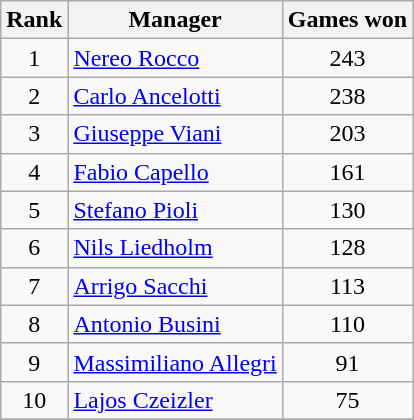<table class="wikitable sortable">
<tr>
<th>Rank</th>
<th>Manager</th>
<th>Games won</th>
</tr>
<tr>
<td align=center>1</td>
<td> <a href='#'>Nereo Rocco</a></td>
<td align=center>243</td>
</tr>
<tr>
<td align=center>2</td>
<td> <a href='#'>Carlo Ancelotti</a></td>
<td align=center>238</td>
</tr>
<tr>
<td align=center>3</td>
<td> <a href='#'>Giuseppe Viani</a></td>
<td align=center>203</td>
</tr>
<tr>
<td align=center>4</td>
<td> <a href='#'>Fabio Capello</a></td>
<td align=center>161</td>
</tr>
<tr>
<td align=center>5</td>
<td> <a href='#'>Stefano Pioli</a></td>
<td align=center>130</td>
</tr>
<tr>
<td align=center>6</td>
<td> <a href='#'>Nils Liedholm</a></td>
<td align=center>128</td>
</tr>
<tr>
<td align=center>7</td>
<td> <a href='#'>Arrigo Sacchi</a></td>
<td align=center>113</td>
</tr>
<tr>
<td align=center>8</td>
<td> <a href='#'>Antonio Busini</a></td>
<td align=center>110</td>
</tr>
<tr>
<td align=center>9</td>
<td> <a href='#'>Massimiliano Allegri</a></td>
<td align=center>91</td>
</tr>
<tr>
<td align=center>10</td>
<td> <a href='#'>Lajos Czeizler</a></td>
<td align=center>75</td>
</tr>
<tr>
</tr>
</table>
